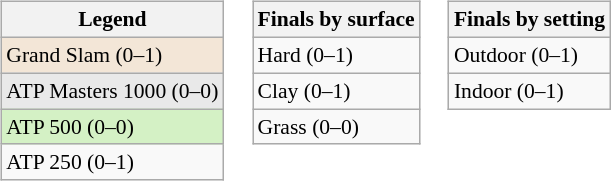<table>
<tr valign="top">
<td><br><table class=wikitable style=font-size:90%>
<tr>
<th>Legend</th>
</tr>
<tr style="background:#f3e6d7;">
<td>Grand Slam (0–1)</td>
</tr>
<tr style="background:#e9e9e9;">
<td>ATP Masters 1000 (0–0)</td>
</tr>
<tr style="background:#d4f1c5;">
<td>ATP 500 (0–0)</td>
</tr>
<tr>
<td>ATP 250 (0–1)</td>
</tr>
</table>
</td>
<td><br><table class=wikitable style=font-size:90%>
<tr>
<th>Finals by surface</th>
</tr>
<tr>
<td>Hard (0–1)</td>
</tr>
<tr>
<td>Clay (0–1)</td>
</tr>
<tr>
<td>Grass (0–0)</td>
</tr>
</table>
</td>
<td><br><table class=wikitable style=font-size:90%>
<tr>
<th>Finals by setting</th>
</tr>
<tr>
<td>Outdoor (0–1)</td>
</tr>
<tr>
<td>Indoor (0–1)</td>
</tr>
</table>
</td>
</tr>
</table>
